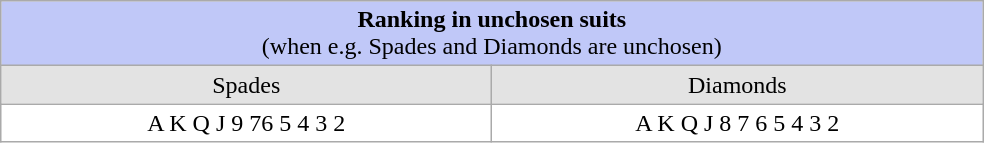<table class="wikitable">
<tr align="center">
<td style="background: #c0c8f8;" colspan="2" width="580"><strong>Ranking in unchosen suits</strong><br>(when e.g. Spades and Diamonds are unchosen)</td>
</tr>
<tr align="center">
<td style="background: #e3e3e3;">Spades</td>
<td style="background: #e3e3e3;">Diamonds</td>
</tr>
<tr align="center">
<td style="background: #ffffff;" width="320">A K Q J 9 76 5 4 3 2</td>
<td style="background: #ffffff;" width="320">A K Q J 8 7 6 5 4 3 2</td>
</tr>
</table>
